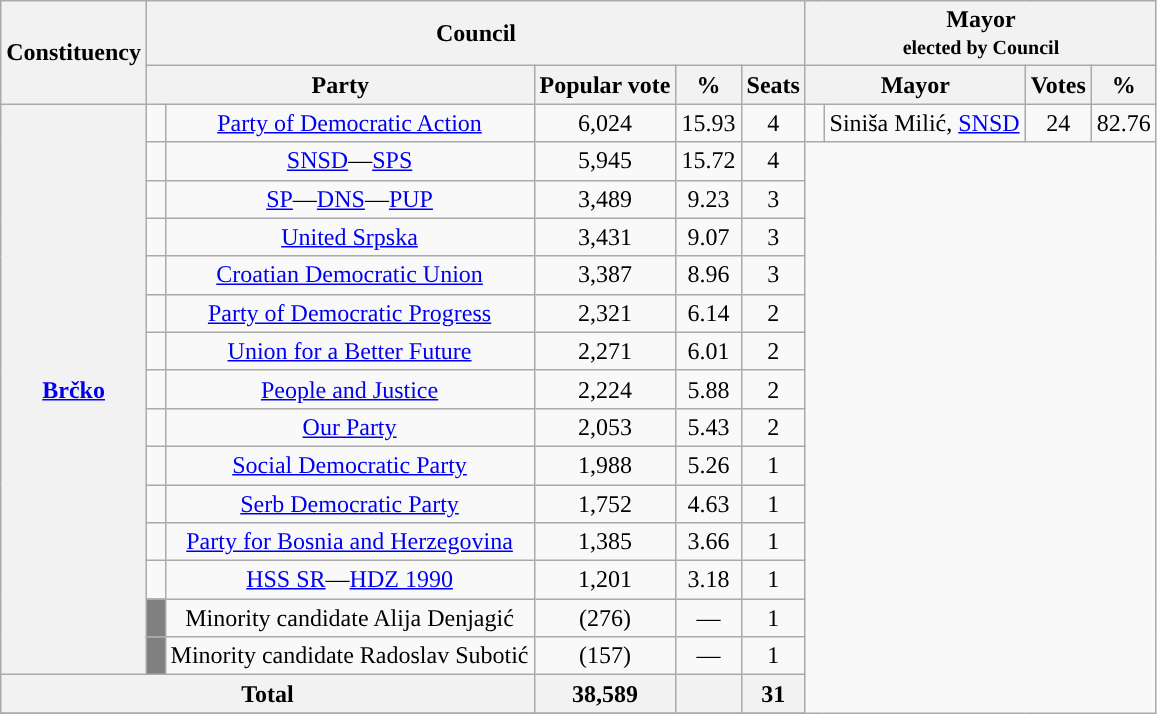<table class="wikitable">
<tr>
<th rowspan=2>Constituency</th>
<th colspan=5>Council</th>
<th colspan=5>Mayor<br><small>elected by Council</small></th>
</tr>
<tr>
<th colspan=2>Party</th>
<th>Popular vote</th>
<th>%</th>
<th>Seats</th>
<th colspan=2>Mayor</th>
<th>Votes</th>
<th>%</th>
</tr>
<tr>
<th rowspan=15><a href='#'>Brčko</a></th>
<td width=5px style="background-color:"></td>
<td align=center><a href='#'>Party of Democratic Action</a></td>
<td align=center>6,024</td>
<td align=center>15.93</td>
<td align=center>4</td>
<td width=5px style="background-color:"></td>
<td>Siniša Milić, <a href='#'>SNSD</a></td>
<td align=center>24</td>
<td align=center>82.76</td>
</tr>
<tr>
<td width=5px style="background-color:"></td>
<td align=center><a href='#'>SNSD</a>—<a href='#'>SPS</a></td>
<td align=center>5,945</td>
<td align=center>15.72</td>
<td align=center>4</td>
</tr>
<tr>
<td width=5px style="background-color:"></td>
<td align=center><a href='#'>SP</a>—<a href='#'>DNS</a>—<a href='#'>PUP</a></td>
<td align=center>3,489</td>
<td align=center>9.23</td>
<td align=center>3</td>
</tr>
<tr>
<td width=5px style="background-color:"></td>
<td align=center><a href='#'>United Srpska</a></td>
<td align=center>3,431</td>
<td align=center>9.07</td>
<td align=center>3</td>
</tr>
<tr>
<td width=5px style="background-color:"></td>
<td align=center><a href='#'>Croatian Democratic Union</a></td>
<td align=center>3,387</td>
<td align=center>8.96</td>
<td align=center>3</td>
</tr>
<tr>
<td width=5px style="background-color:"></td>
<td align=center><a href='#'>Party of Democratic Progress</a></td>
<td align=center>2,321</td>
<td align=center>6.14</td>
<td align=center>2</td>
</tr>
<tr>
<td width=5px style="background-color:"></td>
<td align=center><a href='#'>Union for a Better Future</a></td>
<td align=center>2,271</td>
<td align=center>6.01</td>
<td align=center>2</td>
</tr>
<tr>
<td width=5px style="background-color:"></td>
<td align=center><a href='#'>People and Justice</a></td>
<td align=center>2,224</td>
<td align=center>5.88</td>
<td align=center>2</td>
</tr>
<tr>
<td width=5px style="background-color:"></td>
<td align=center><a href='#'>Our Party</a></td>
<td align=center>2,053</td>
<td align=center>5.43</td>
<td align=center>2</td>
</tr>
<tr>
<td width=5px style="background-color:"></td>
<td align=center><a href='#'>Social Democratic Party</a></td>
<td align=center>1,988</td>
<td align=center>5.26</td>
<td align=center>1</td>
</tr>
<tr>
<td width=5px style="background-color:"></td>
<td align=center><a href='#'>Serb Democratic Party</a></td>
<td align=center>1,752</td>
<td align=center>4.63</td>
<td align=center>1</td>
</tr>
<tr>
<td width=5px style="background-color:"></td>
<td align=center><a href='#'>Party for Bosnia and Herzegovina</a></td>
<td align=center>1,385</td>
<td align=center>3.66</td>
<td align=center>1</td>
</tr>
<tr>
<td width=5px style="background-color:"></td>
<td align=center><a href='#'>HSS SR</a>—<a href='#'>HDZ 1990</a></td>
<td align=center>1,201</td>
<td align=center>3.18</td>
<td align=center>1</td>
</tr>
<tr>
<td width=5px style="background-color:grey"></td>
<td align=center>Minority candidate Alija Denjagić</td>
<td align=center>(276)</td>
<td align=center>—</td>
<td align=center>1</td>
</tr>
<tr>
<td width=5px style="background-color:grey"></td>
<td align=center>Minority candidate Radoslav Subotić</td>
<td align=center>(157)</td>
<td align=center>—</td>
<td align=center>1</td>
</tr>
<tr>
<th colspan=3><strong>Total</strong></th>
<th align=center>38,589</th>
<th align=center></th>
<th align=center>31</th>
</tr>
<tr>
</tr>
</table>
